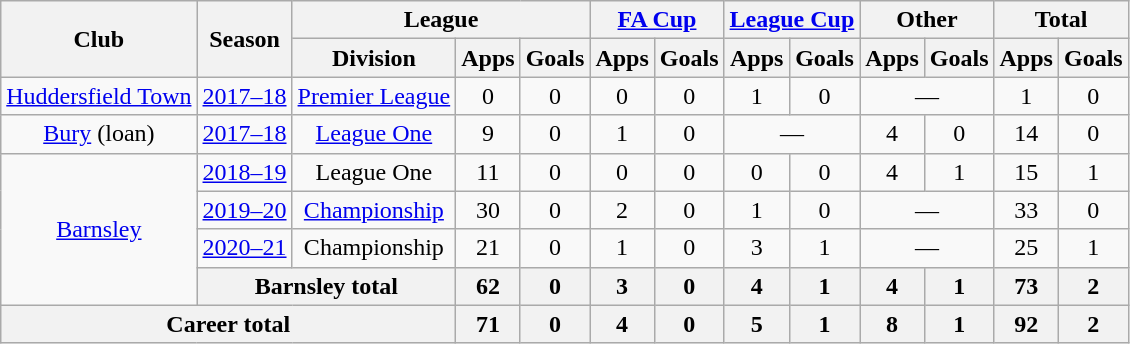<table class="wikitable" style="text-align:center">
<tr>
<th rowspan="2">Club</th>
<th rowspan="2">Season</th>
<th colspan="3">League</th>
<th colspan="2"><a href='#'>FA Cup</a></th>
<th colspan="2"><a href='#'>League Cup</a></th>
<th colspan="2">Other</th>
<th colspan="2">Total</th>
</tr>
<tr>
<th>Division</th>
<th>Apps</th>
<th>Goals</th>
<th>Apps</th>
<th>Goals</th>
<th>Apps</th>
<th>Goals</th>
<th>Apps</th>
<th>Goals</th>
<th>Apps</th>
<th>Goals</th>
</tr>
<tr>
<td><a href='#'>Huddersfield Town</a></td>
<td><a href='#'>2017–18</a></td>
<td><a href='#'>Premier League</a></td>
<td>0</td>
<td>0</td>
<td>0</td>
<td>0</td>
<td>1</td>
<td>0</td>
<td colspan=2>—</td>
<td>1</td>
<td>0</td>
</tr>
<tr>
<td><a href='#'>Bury</a> (loan)</td>
<td><a href='#'>2017–18</a></td>
<td><a href='#'>League One</a></td>
<td>9</td>
<td>0</td>
<td>1</td>
<td>0</td>
<td colspan=2>—</td>
<td>4</td>
<td>0</td>
<td>14</td>
<td>0</td>
</tr>
<tr>
<td rowspan="4"><a href='#'>Barnsley</a></td>
<td><a href='#'>2018–19</a></td>
<td>League One</td>
<td>11</td>
<td>0</td>
<td>0</td>
<td>0</td>
<td>0</td>
<td>0</td>
<td>4</td>
<td>1</td>
<td>15</td>
<td>1</td>
</tr>
<tr>
<td><a href='#'>2019–20</a></td>
<td><a href='#'>Championship</a></td>
<td>30</td>
<td>0</td>
<td>2</td>
<td>0</td>
<td>1</td>
<td>0</td>
<td colspan=2>—</td>
<td>33</td>
<td>0</td>
</tr>
<tr>
<td><a href='#'>2020–21</a></td>
<td>Championship</td>
<td>21</td>
<td>0</td>
<td>1</td>
<td>0</td>
<td>3</td>
<td>1</td>
<td colspan=2>—</td>
<td>25</td>
<td>1</td>
</tr>
<tr>
<th colspan="2">Barnsley total</th>
<th>62</th>
<th>0</th>
<th>3</th>
<th>0</th>
<th>4</th>
<th>1</th>
<th>4</th>
<th>1</th>
<th>73</th>
<th>2</th>
</tr>
<tr>
<th colspan="3">Career total</th>
<th>71</th>
<th>0</th>
<th>4</th>
<th>0</th>
<th>5</th>
<th>1</th>
<th>8</th>
<th>1</th>
<th>92</th>
<th>2</th>
</tr>
</table>
